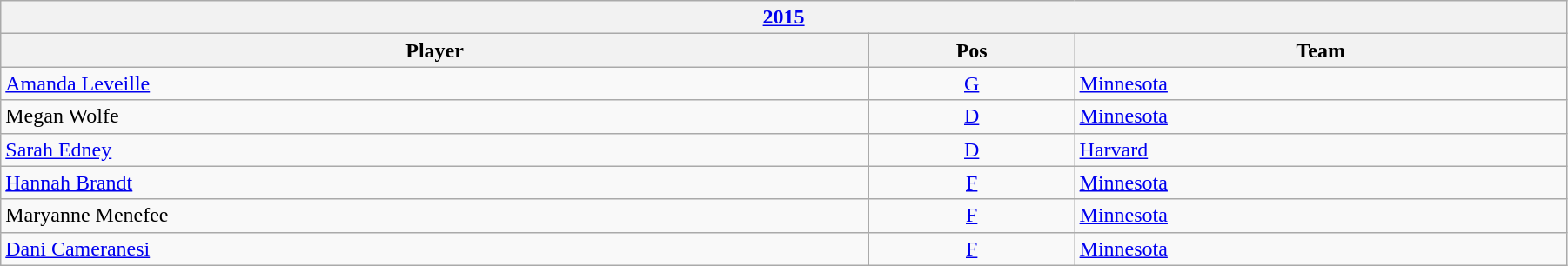<table class="wikitable" width=95%>
<tr>
<th colspan=3><a href='#'>2015</a></th>
</tr>
<tr>
<th>Player</th>
<th>Pos</th>
<th>Team</th>
</tr>
<tr>
<td><a href='#'>Amanda Leveille</a></td>
<td style="text-align:center;"><a href='#'>G</a></td>
<td><a href='#'>Minnesota</a></td>
</tr>
<tr>
<td>Megan Wolfe</td>
<td style="text-align:center;"><a href='#'>D</a></td>
<td><a href='#'>Minnesota</a></td>
</tr>
<tr>
<td><a href='#'>Sarah Edney</a></td>
<td style="text-align:center;"><a href='#'>D</a></td>
<td><a href='#'>Harvard</a></td>
</tr>
<tr>
<td><a href='#'>Hannah Brandt</a></td>
<td style="text-align:center;"><a href='#'>F</a></td>
<td><a href='#'>Minnesota</a></td>
</tr>
<tr>
<td>Maryanne Menefee</td>
<td style="text-align:center;"><a href='#'>F</a></td>
<td><a href='#'>Minnesota</a></td>
</tr>
<tr>
<td><a href='#'>Dani Cameranesi</a></td>
<td style="text-align:center;"><a href='#'>F</a></td>
<td><a href='#'>Minnesota</a></td>
</tr>
</table>
